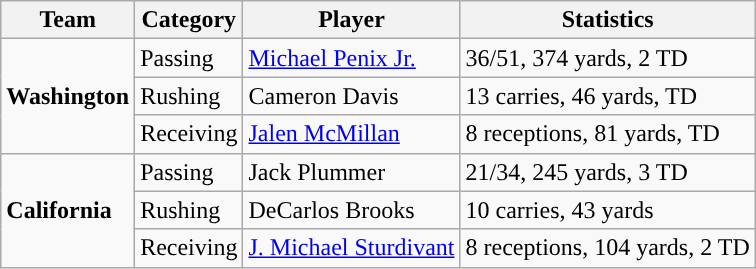<table class="wikitable" style="float: right;">
<tr>
<th>Team</th>
<th>Category</th>
<th>Player</th>
<th>Statistics</th>
</tr>
<tr>
<td rowspan=3><strong>Washington</strong></td>
<td>Passing</td>
<td><a href='#'>Michael Penix Jr.</a></td>
<td>36/51, 374 yards, 2 TD</td>
</tr>
<tr>
<td>Rushing</td>
<td>Cameron Davis</td>
<td>13 carries, 46 yards, TD</td>
</tr>
<tr>
<td>Receiving</td>
<td><a href='#'>Jalen McMillan</a></td>
<td>8 receptions, 81 yards, TD</td>
</tr>
<tr>
<td rowspan=3><strong>California</strong></td>
<td>Passing</td>
<td>Jack Plummer</td>
<td>21/34, 245 yards, 3 TD</td>
</tr>
<tr>
<td>Rushing</td>
<td>DeCarlos Brooks</td>
<td>10 carries, 43 yards</td>
</tr>
<tr>
<td>Receiving</td>
<td><a href='#'>J. Michael Sturdivant</a></td>
<td>8 receptions, 104 yards, 2 TD</td>
</tr>
</table>
